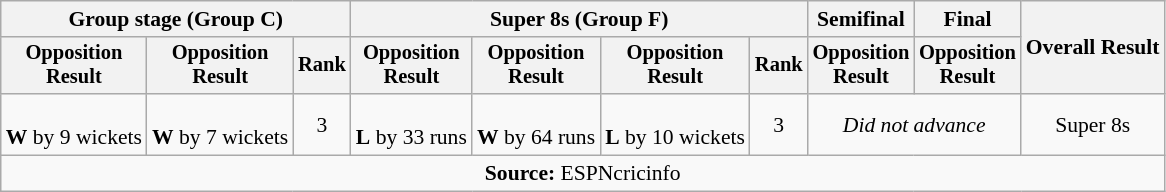<table class=wikitable style=font-size:90%;text-align:center>
<tr>
<th colspan=3>Group stage (Group C)</th>
<th colspan=4>Super 8s (Group F)</th>
<th>Semifinal</th>
<th>Final</th>
<th rowspan=2>Overall Result</th>
</tr>
<tr style=font-size:95%>
<th>Opposition<br>Result</th>
<th>Opposition<br>Result</th>
<th>Rank</th>
<th>Opposition<br>Result</th>
<th>Opposition<br>Result</th>
<th>Opposition<br>Result</th>
<th>Rank</th>
<th>Opposition<br>Result</th>
<th>Opposition<br>Result</th>
</tr>
<tr>
<td><br><strong>W</strong> by 9 wickets</td>
<td><br><strong>W</strong> by 7 wickets</td>
<td>3</td>
<td><br><strong>L</strong> by 33 runs</td>
<td><br><strong>W</strong> by 64 runs</td>
<td><br><strong>L</strong> by 10 wickets</td>
<td>3</td>
<td colspan=2><em>Did not advance</em></td>
<td>Super 8s</td>
</tr>
<tr>
<td colspan="11"><strong>Source:</strong> ESPNcricinfo</td>
</tr>
</table>
